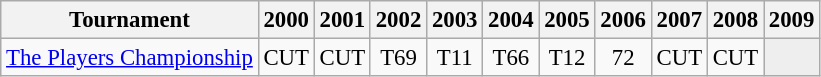<table class="wikitable" style="font-size:95%;text-align:center;">
<tr>
<th>Tournament</th>
<th>2000</th>
<th>2001</th>
<th>2002</th>
<th>2003</th>
<th>2004</th>
<th>2005</th>
<th>2006</th>
<th>2007</th>
<th>2008</th>
<th>2009</th>
</tr>
<tr>
<td align=left><a href='#'>The Players Championship</a></td>
<td>CUT</td>
<td>CUT</td>
<td>T69</td>
<td>T11</td>
<td>T66</td>
<td>T12</td>
<td>72</td>
<td>CUT</td>
<td>CUT</td>
<td style="background:#eeeeee;"></td>
</tr>
</table>
